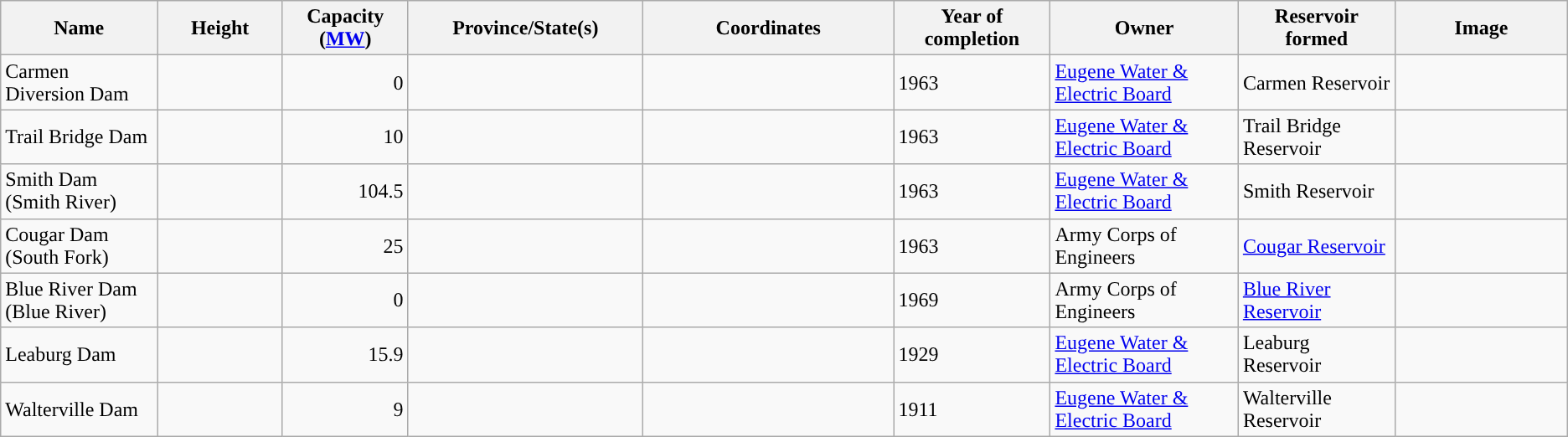<table class="wikitable sortable" border="1">
<tr>
<th width="10%">Name</th>
<th width="8%">Height</th>
<th width="8%">Capacity (<a href='#'>MW</a>)</th>
<th width="15%">Province/State(s)</th>
<th width="16%">Coordinates</th>
<th width="10%">Year of completion</th>
<th width="12%">Owner</th>
<th width="10%">Reservoir formed</th>
<th>Image</th>
</tr>
<tr>
<td>Carmen Diversion Dam</td>
<td></td>
<td align="right">0</td>
<td></td>
<td></td>
<td>1963</td>
<td><a href='#'>Eugene Water & Electric Board</a></td>
<td>Carmen Reservoir</td>
<td></td>
</tr>
<tr>
<td>Trail Bridge Dam</td>
<td></td>
<td align="right">10</td>
<td></td>
<td></td>
<td>1963</td>
<td><a href='#'>Eugene Water & Electric Board</a></td>
<td>Trail Bridge Reservoir</td>
<td></td>
</tr>
<tr>
<td>Smith Dam (Smith River)</td>
<td></td>
<td align="right">104.5</td>
<td></td>
<td></td>
<td>1963</td>
<td><a href='#'>Eugene Water & Electric Board</a></td>
<td>Smith Reservoir</td>
<td></td>
</tr>
<tr>
<td>Cougar Dam (South Fork)</td>
<td></td>
<td align="right">25</td>
<td></td>
<td></td>
<td>1963</td>
<td>Army Corps of Engineers</td>
<td><a href='#'>Cougar Reservoir</a></td>
<td></td>
</tr>
<tr>
<td>Blue River Dam (Blue River)</td>
<td></td>
<td align="right">0</td>
<td></td>
<td></td>
<td>1969</td>
<td>Army Corps of Engineers</td>
<td><a href='#'>Blue River Reservoir</a></td>
<td></td>
</tr>
<tr>
<td>Leaburg Dam</td>
<td></td>
<td align="right">15.9</td>
<td></td>
<td></td>
<td>1929</td>
<td><a href='#'>Eugene Water & Electric Board</a></td>
<td>Leaburg Reservoir</td>
<td></td>
</tr>
<tr>
<td>Walterville Dam</td>
<td></td>
<td align="right">9</td>
<td></td>
<td></td>
<td>1911</td>
<td><a href='#'>Eugene Water & Electric Board</a></td>
<td>Walterville Reservoir</td>
<td></td>
</tr>
</table>
